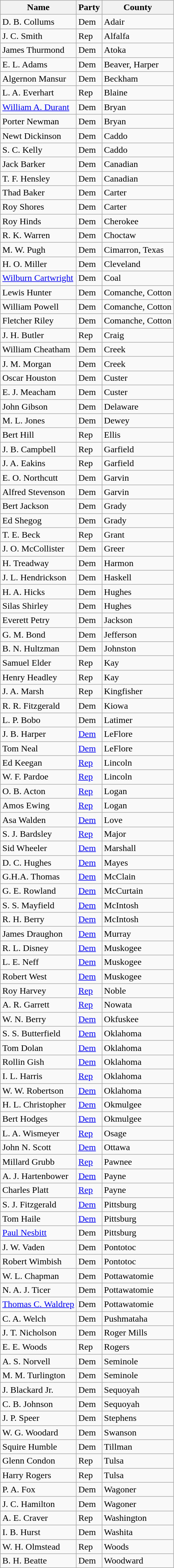<table class="wikitable sortable">
<tr>
<th>Name</th>
<th>Party</th>
<th>County</th>
</tr>
<tr>
<td>D. B. Collums</td>
<td>Dem</td>
<td>Adair</td>
</tr>
<tr>
<td>J. C. Smith</td>
<td>Rep</td>
<td>Alfalfa</td>
</tr>
<tr>
<td>James Thurmond</td>
<td>Dem</td>
<td>Atoka</td>
</tr>
<tr>
<td>E. L. Adams</td>
<td>Dem</td>
<td>Beaver, Harper</td>
</tr>
<tr>
<td>Algernon Mansur</td>
<td>Dem</td>
<td>Beckham</td>
</tr>
<tr>
<td>L. A. Everhart</td>
<td>Rep</td>
<td>Blaine</td>
</tr>
<tr>
<td><a href='#'>William A. Durant</a></td>
<td>Dem</td>
<td>Bryan</td>
</tr>
<tr>
<td>Porter Newman</td>
<td>Dem</td>
<td>Bryan</td>
</tr>
<tr>
<td>Newt Dickinson</td>
<td>Dem</td>
<td>Caddo</td>
</tr>
<tr>
<td>S. C. Kelly</td>
<td>Dem</td>
<td>Caddo</td>
</tr>
<tr>
<td>Jack Barker</td>
<td>Dem</td>
<td>Canadian</td>
</tr>
<tr>
<td>T. F. Hensley</td>
<td>Dem</td>
<td>Canadian</td>
</tr>
<tr>
<td>Thad Baker</td>
<td>Dem</td>
<td>Carter</td>
</tr>
<tr>
<td>Roy Shores</td>
<td>Dem</td>
<td>Carter</td>
</tr>
<tr>
<td>Roy Hinds</td>
<td>Dem</td>
<td>Cherokee</td>
</tr>
<tr>
<td>R. K. Warren</td>
<td>Dem</td>
<td>Choctaw</td>
</tr>
<tr>
<td>M. W. Pugh</td>
<td>Dem</td>
<td>Cimarron, Texas</td>
</tr>
<tr>
<td>H. O. Miller</td>
<td>Dem</td>
<td>Cleveland</td>
</tr>
<tr>
<td><a href='#'>Wilburn Cartwright</a></td>
<td>Dem</td>
<td>Coal</td>
</tr>
<tr>
<td>Lewis Hunter</td>
<td>Dem</td>
<td>Comanche, Cotton</td>
</tr>
<tr>
<td>William Powell</td>
<td>Dem</td>
<td>Comanche, Cotton</td>
</tr>
<tr>
<td>Fletcher Riley</td>
<td>Dem</td>
<td>Comanche, Cotton</td>
</tr>
<tr>
<td>J. H. Butler</td>
<td>Rep</td>
<td>Craig</td>
</tr>
<tr>
<td>William Cheatham</td>
<td>Dem</td>
<td>Creek</td>
</tr>
<tr>
<td>J. M. Morgan</td>
<td>Dem</td>
<td>Creek</td>
</tr>
<tr>
<td>Oscar Houston</td>
<td>Dem</td>
<td>Custer</td>
</tr>
<tr>
<td>E. J. Meacham</td>
<td>Dem</td>
<td>Custer</td>
</tr>
<tr>
<td>John Gibson</td>
<td>Dem</td>
<td>Delaware</td>
</tr>
<tr>
<td>M. L. Jones</td>
<td>Dem</td>
<td>Dewey</td>
</tr>
<tr>
<td>Bert Hill</td>
<td>Rep</td>
<td>Ellis</td>
</tr>
<tr>
<td>J. B. Campbell</td>
<td>Rep</td>
<td>Garfield</td>
</tr>
<tr>
<td>J. A. Eakins</td>
<td>Rep</td>
<td>Garfield</td>
</tr>
<tr>
<td>E. O. Northcutt</td>
<td>Dem</td>
<td>Garvin</td>
</tr>
<tr>
<td>Alfred Stevenson</td>
<td>Dem</td>
<td>Garvin</td>
</tr>
<tr>
<td>Bert Jackson</td>
<td>Dem</td>
<td>Grady</td>
</tr>
<tr>
<td>Ed Shegog</td>
<td>Dem</td>
<td>Grady</td>
</tr>
<tr>
<td>T. E. Beck</td>
<td>Rep</td>
<td>Grant</td>
</tr>
<tr>
<td>J. O. McCollister</td>
<td>Dem</td>
<td>Greer</td>
</tr>
<tr>
<td>H. Treadway</td>
<td>Dem</td>
<td>Harmon</td>
</tr>
<tr>
<td>J. L. Hendrickson</td>
<td>Dem</td>
<td>Haskell</td>
</tr>
<tr>
<td>H. A. Hicks</td>
<td>Dem</td>
<td>Hughes</td>
</tr>
<tr>
<td>Silas Shirley</td>
<td>Dem</td>
<td>Hughes</td>
</tr>
<tr>
<td>Everett Petry</td>
<td>Dem</td>
<td>Jackson</td>
</tr>
<tr>
<td>G. M. Bond</td>
<td>Dem</td>
<td>Jefferson</td>
</tr>
<tr>
<td>B. N. Hultzman</td>
<td>Dem</td>
<td>Johnston</td>
</tr>
<tr>
<td>Samuel Elder</td>
<td>Rep</td>
<td>Kay</td>
</tr>
<tr>
<td>Henry Headley</td>
<td>Rep</td>
<td>Kay</td>
</tr>
<tr>
<td>J. A. Marsh</td>
<td>Rep</td>
<td>Kingfisher</td>
</tr>
<tr>
<td>R. R. Fitzgerald</td>
<td>Dem</td>
<td>Kiowa</td>
</tr>
<tr>
<td>L. P. Bobo</td>
<td>Dem</td>
<td>Latimer</td>
</tr>
<tr>
<td>J. B. Harper</td>
<td><a href='#'>Dem</a></td>
<td>LeFlore</td>
</tr>
<tr>
<td>Tom Neal</td>
<td><a href='#'>Dem</a></td>
<td>LeFlore</td>
</tr>
<tr>
<td>Ed Keegan</td>
<td><a href='#'>Rep</a></td>
<td>Lincoln</td>
</tr>
<tr>
<td>W. F. Pardoe</td>
<td><a href='#'>Rep</a></td>
<td>Lincoln</td>
</tr>
<tr>
<td>O. B. Acton</td>
<td><a href='#'>Rep</a></td>
<td>Logan</td>
</tr>
<tr>
<td>Amos Ewing</td>
<td><a href='#'>Rep</a></td>
<td>Logan</td>
</tr>
<tr>
<td>Asa Walden</td>
<td><a href='#'>Dem</a></td>
<td>Love</td>
</tr>
<tr>
<td>S. J. Bardsley</td>
<td><a href='#'>Rep</a></td>
<td>Major</td>
</tr>
<tr>
<td>Sid Wheeler</td>
<td><a href='#'>Dem</a></td>
<td>Marshall</td>
</tr>
<tr>
<td>D. C. Hughes</td>
<td><a href='#'>Dem</a></td>
<td>Mayes</td>
</tr>
<tr>
<td>G.H.A. Thomas</td>
<td><a href='#'>Dem</a></td>
<td>McClain</td>
</tr>
<tr>
<td>G. E. Rowland</td>
<td><a href='#'>Dem</a></td>
<td>McCurtain</td>
</tr>
<tr>
<td>S. S. Mayfield</td>
<td><a href='#'>Dem</a></td>
<td>McIntosh</td>
</tr>
<tr>
<td>R. H. Berry</td>
<td><a href='#'>Dem</a></td>
<td>McIntosh</td>
</tr>
<tr>
<td>James Draughon</td>
<td><a href='#'>Dem</a></td>
<td>Murray</td>
</tr>
<tr>
<td>R. L. Disney</td>
<td><a href='#'>Dem</a></td>
<td>Muskogee</td>
</tr>
<tr>
<td>L. E. Neff</td>
<td><a href='#'>Dem</a></td>
<td>Muskogee</td>
</tr>
<tr>
<td>Robert West</td>
<td><a href='#'>Dem</a></td>
<td>Muskogee</td>
</tr>
<tr>
<td>Roy Harvey</td>
<td><a href='#'>Rep</a></td>
<td>Noble</td>
</tr>
<tr>
<td>A. R. Garrett</td>
<td><a href='#'>Rep</a></td>
<td>Nowata</td>
</tr>
<tr>
<td>W. N. Berry</td>
<td><a href='#'>Dem</a></td>
<td>Okfuskee</td>
</tr>
<tr>
<td>S. S. Butterfield</td>
<td><a href='#'>Dem</a></td>
<td>Oklahoma</td>
</tr>
<tr>
<td>Tom Dolan</td>
<td><a href='#'>Dem</a></td>
<td>Oklahoma</td>
</tr>
<tr>
<td>Rollin Gish</td>
<td><a href='#'>Dem</a></td>
<td>Oklahoma</td>
</tr>
<tr>
<td>I. L. Harris</td>
<td><a href='#'>Rep</a></td>
<td>Oklahoma</td>
</tr>
<tr>
<td>W. W. Robertson</td>
<td><a href='#'>Dem</a></td>
<td>Oklahoma</td>
</tr>
<tr>
<td>H. L. Christopher</td>
<td><a href='#'>Dem</a></td>
<td>Okmulgee</td>
</tr>
<tr>
<td>Bert Hodges</td>
<td><a href='#'>Dem</a></td>
<td>Okmulgee</td>
</tr>
<tr>
<td>L. A. Wismeyer</td>
<td><a href='#'>Rep</a></td>
<td>Osage</td>
</tr>
<tr>
<td>John N. Scott</td>
<td><a href='#'>Dem</a></td>
<td>Ottawa</td>
</tr>
<tr>
<td>Millard Grubb</td>
<td><a href='#'>Rep</a></td>
<td>Pawnee</td>
</tr>
<tr>
<td>A. J. Hartenbower</td>
<td><a href='#'>Dem</a></td>
<td>Payne</td>
</tr>
<tr>
<td>Charles Platt</td>
<td><a href='#'>Rep</a></td>
<td>Payne</td>
</tr>
<tr>
<td>S. J. Fitzgerald</td>
<td><a href='#'>Dem</a></td>
<td>Pittsburg</td>
</tr>
<tr>
<td>Tom Haile</td>
<td><a href='#'>Dem</a></td>
<td>Pittsburg</td>
</tr>
<tr>
<td><a href='#'>Paul Nesbitt</a></td>
<td>Dem</td>
<td>Pittsburg</td>
</tr>
<tr>
<td>J. W. Vaden</td>
<td>Dem</td>
<td>Pontotoc</td>
</tr>
<tr>
<td>Robert Wimbish</td>
<td>Dem</td>
<td>Pontotoc</td>
</tr>
<tr>
<td>W. L. Chapman</td>
<td>Dem</td>
<td>Pottawatomie</td>
</tr>
<tr>
<td>N. A. J. Ticer</td>
<td>Dem</td>
<td>Pottawatomie</td>
</tr>
<tr>
<td><a href='#'>Thomas C. Waldrep</a></td>
<td>Dem</td>
<td>Pottawatomie</td>
</tr>
<tr>
<td>C. A. Welch</td>
<td>Dem</td>
<td>Pushmataha</td>
</tr>
<tr>
<td>J. T. Nicholson</td>
<td>Dem</td>
<td>Roger Mills</td>
</tr>
<tr>
<td>E. E. Woods</td>
<td>Rep</td>
<td>Rogers</td>
</tr>
<tr>
<td>A. S. Norvell</td>
<td>Dem</td>
<td>Seminole</td>
</tr>
<tr>
<td>M. M. Turlington</td>
<td>Dem</td>
<td>Seminole</td>
</tr>
<tr>
<td>J. Blackard Jr.</td>
<td>Dem</td>
<td>Sequoyah</td>
</tr>
<tr>
<td>C. B. Johnson</td>
<td>Dem</td>
<td>Sequoyah</td>
</tr>
<tr>
<td>J. P. Speer</td>
<td>Dem</td>
<td>Stephens</td>
</tr>
<tr>
<td>W. G. Woodard</td>
<td>Dem</td>
<td>Swanson</td>
</tr>
<tr>
<td>Squire Humble</td>
<td>Dem</td>
<td>Tillman</td>
</tr>
<tr>
<td>Glenn Condon</td>
<td>Rep</td>
<td>Tulsa</td>
</tr>
<tr>
<td>Harry Rogers</td>
<td>Rep</td>
<td>Tulsa</td>
</tr>
<tr>
<td>P. A. Fox</td>
<td>Dem</td>
<td>Wagoner</td>
</tr>
<tr>
<td>J. C. Hamilton</td>
<td>Dem</td>
<td>Wagoner</td>
</tr>
<tr>
<td>A. E. Craver</td>
<td>Rep</td>
<td>Washington</td>
</tr>
<tr>
<td>I. B. Hurst</td>
<td>Dem</td>
<td>Washita</td>
</tr>
<tr>
<td>W. H. Olmstead</td>
<td>Rep</td>
<td>Woods</td>
</tr>
<tr>
<td>B. H. Beatte</td>
<td>Dem</td>
<td>Woodward</td>
</tr>
</table>
